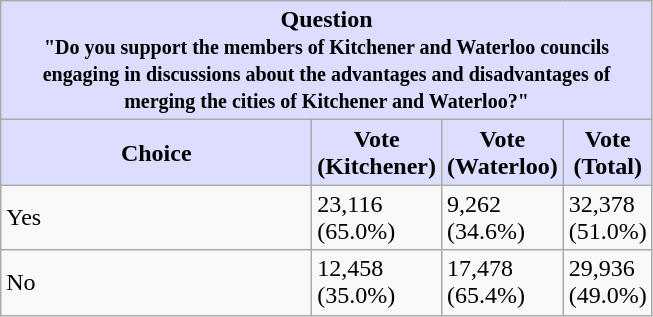<table class="wikitable">
<tr>
<th style="background:#ddf; width:200px;" colspan=4>Question <br> <small> "Do you support the members of Kitchener and Waterloo councils engaging in discussions about the advantages and disadvantages of merging the cities of Kitchener and Waterloo?" </small></th>
</tr>
<tr>
<th style="background:#ddf; width:200px;">Choice</th>
<th style="background:#ddf; width:50px;">Vote (Kitchener)</th>
<th style="background:#ddf; width:50px;">Vote (Waterloo)</th>
<th style="background:#ddf; width:50px;">Vote (Total)</th>
</tr>
<tr>
<td>Yes</td>
<td>23,116 (65.0%)</td>
<td>9,262 (34.6%)</td>
<td>32,378 (51.0%)</td>
</tr>
<tr>
<td>No</td>
<td>12,458 (35.0%)</td>
<td>17,478 (65.4%)</td>
<td>29,936 (49.0%)</td>
</tr>
</table>
